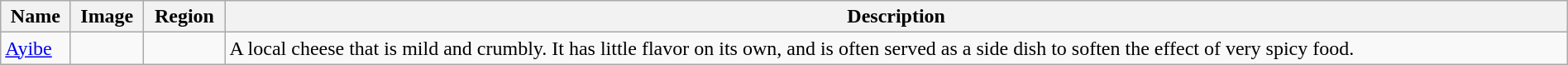<table class="wikitable sortable" style="width:100%">
<tr>
<th>Name</th>
<th class="unsortable">Image</th>
<th>Region</th>
<th>Description</th>
</tr>
<tr>
<td><a href='#'>Ayibe</a></td>
<td></td>
<td></td>
<td>A local cheese that is mild and crumbly. It has little flavor on its own, and is often served as a side dish to soften the effect of very spicy food.</td>
</tr>
</table>
